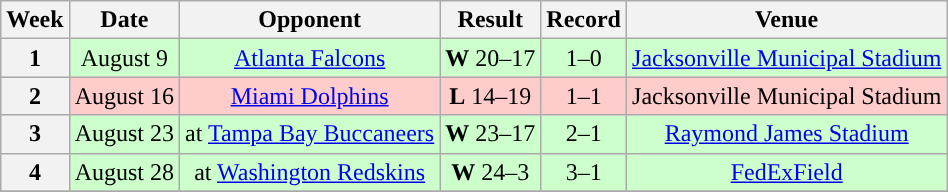<table class="wikitable" style="text-align:center">
<tr>
<th>Week</th>
<th>Date</th>
<th>Opponent</th>
<th>Result</th>
<th>Record</th>
<th>Venue</th>
</tr>
<tr style="background:#cfc;">
<th>1</th>
<td>August 9</td>
<td><a href='#'>Atlanta Falcons</a></td>
<td><strong>W</strong> 20–17</td>
<td>1–0</td>
<td><a href='#'>Jacksonville Municipal Stadium</a></td>
</tr>
<tr style="background:#fcc;">
<th>2</th>
<td>August 16</td>
<td><a href='#'>Miami Dolphins</a></td>
<td><strong>L</strong> 14–19</td>
<td>1–1</td>
<td>Jacksonville Municipal Stadium</td>
</tr>
<tr style="background:#cfc;">
<th>3</th>
<td>August 23</td>
<td>at <a href='#'>Tampa Bay Buccaneers</a></td>
<td><strong>W</strong> 23–17</td>
<td>2–1</td>
<td><a href='#'>Raymond James Stadium</a></td>
</tr>
<tr style="background:#cfc;">
<th>4</th>
<td>August 28</td>
<td>at <a href='#'>Washington Redskins</a></td>
<td><strong>W</strong> 24–3</td>
<td>3–1</td>
<td><a href='#'>FedExField</a></td>
</tr>
<tr>
</tr>
</table>
